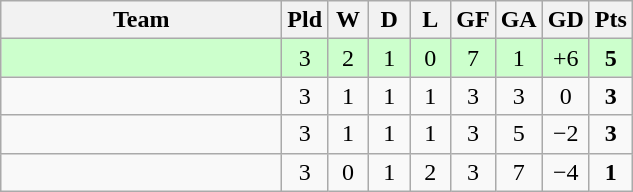<table class="wikitable" style="text-align:center;">
<tr>
<th width=180>Team</th>
<th width=20>Pld</th>
<th width=20>W</th>
<th width=20>D</th>
<th width=20>L</th>
<th width=20>GF</th>
<th width=20>GA</th>
<th width=20>GD</th>
<th width=20>Pts</th>
</tr>
<tr bgcolor="ccffcc">
<td align="left"></td>
<td>3</td>
<td>2</td>
<td>1</td>
<td>0</td>
<td>7</td>
<td>1</td>
<td>+6</td>
<td><strong>5</strong></td>
</tr>
<tr>
<td align="left"></td>
<td>3</td>
<td>1</td>
<td>1</td>
<td>1</td>
<td>3</td>
<td>3</td>
<td>0</td>
<td><strong>3</strong></td>
</tr>
<tr>
<td align="left"></td>
<td>3</td>
<td>1</td>
<td>1</td>
<td>1</td>
<td>3</td>
<td>5</td>
<td>−2</td>
<td><strong>3</strong></td>
</tr>
<tr>
<td align="left"></td>
<td>3</td>
<td>0</td>
<td>1</td>
<td>2</td>
<td>3</td>
<td>7</td>
<td>−4</td>
<td><strong>1</strong></td>
</tr>
</table>
